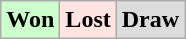<table class="wikitable">
<tr>
<td bgcolor="#ccffcc"><strong>Won</strong></td>
<td bgcolor="FFE4E1"><strong>Lost</strong></td>
<td bgcolor="DCDCDC"><strong>Draw</strong></td>
</tr>
</table>
